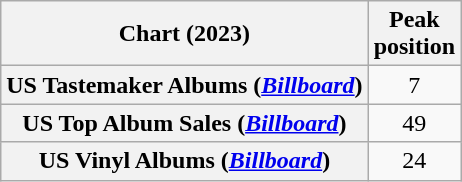<table class="wikitable sortable plainrowheaders" style="text-align:center">
<tr>
<th scope="col">Chart (2023)</th>
<th scope="col">Peak<br>position</th>
</tr>
<tr>
<th scope="row">US Tastemaker Albums (<em><a href='#'>Billboard</a></em>)</th>
<td>7</td>
</tr>
<tr>
<th scope="row">US Top Album Sales (<em><a href='#'>Billboard</a></em>)</th>
<td>49</td>
</tr>
<tr>
<th scope="row">US Vinyl Albums (<em><a href='#'>Billboard</a></em>)</th>
<td>24</td>
</tr>
</table>
